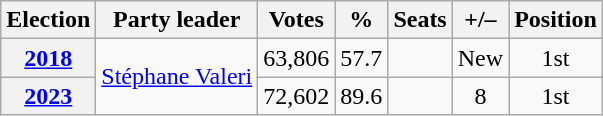<table class="wikitable" style="text-align:center">
<tr>
<th>Election</th>
<th><strong>Party leader</strong></th>
<th><strong>Votes</strong></th>
<th><strong>%</strong></th>
<th><strong>Seats</strong></th>
<th>+/–</th>
<th><strong>Position</strong></th>
</tr>
<tr>
<th><a href='#'>2018</a></th>
<td rowspan=2><a href='#'>Stéphane Valeri</a></td>
<td>63,806</td>
<td>57.7</td>
<td></td>
<td>New</td>
<td>1st</td>
</tr>
<tr>
<th><a href='#'>2023</a></th>
<td>72,602</td>
<td>89.6</td>
<td></td>
<td> 8</td>
<td> 1st</td>
</tr>
</table>
